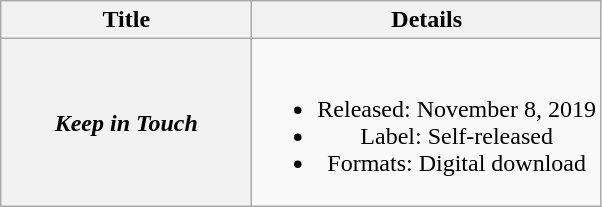<table class="wikitable plainrowheaders" style="text-align:center">
<tr>
<th scope="col" style="width:10em">Title</th>
<th scope="col">Details</th>
</tr>
<tr>
<th scope="row"><em>Keep in Touch</em></th>
<td><br><ul><li>Released: November 8, 2019</li><li>Label: Self-released</li><li>Formats: Digital download</li></ul></td>
</tr>
</table>
